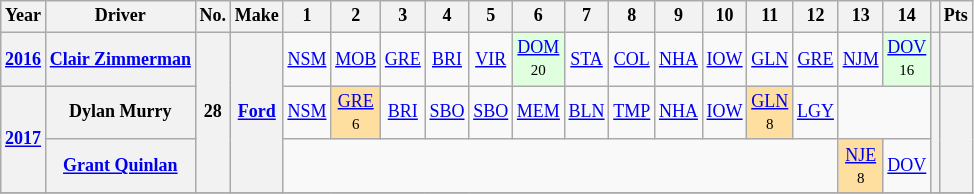<table class="wikitable" style="text-align:center; font-size:75%">
<tr>
<th>Year</th>
<th>Driver</th>
<th>No.</th>
<th>Make</th>
<th>1</th>
<th>2</th>
<th>3</th>
<th>4</th>
<th>5</th>
<th>6</th>
<th>7</th>
<th>8</th>
<th>9</th>
<th>10</th>
<th>11</th>
<th>12</th>
<th>13</th>
<th>14</th>
<th></th>
<th>Pts</th>
</tr>
<tr>
<th><a href='#'>2016</a></th>
<th><a href='#'>Clair Zimmerman</a></th>
<th rowspan=3>28</th>
<th rowspan=3><a href='#'>Ford</a></th>
<td><a href='#'>NSM</a></td>
<td><a href='#'>MOB</a></td>
<td><a href='#'>GRE</a></td>
<td><a href='#'>BRI</a></td>
<td><a href='#'>VIR</a></td>
<td style="background:#DFFFDF;"><a href='#'>DOM</a><br><small>20</small></td>
<td><a href='#'>STA</a></td>
<td><a href='#'>COL</a></td>
<td><a href='#'>NHA</a></td>
<td><a href='#'>IOW</a></td>
<td><a href='#'>GLN</a></td>
<td><a href='#'>GRE</a></td>
<td><a href='#'>NJM</a></td>
<td style="background:#DFFFDF;"><a href='#'>DOV</a><br><small>16</small></td>
<th></th>
<th></th>
</tr>
<tr>
<th rowspan=2><a href='#'>2017</a></th>
<th>Dylan Murry</th>
<td><a href='#'>NSM</a></td>
<td style="background:#FFDF9F;"><a href='#'>GRE</a><br><small>6</small></td>
<td><a href='#'>BRI</a></td>
<td><a href='#'>SBO</a></td>
<td><a href='#'>SBO</a></td>
<td><a href='#'>MEM</a></td>
<td><a href='#'>BLN</a></td>
<td><a href='#'>TMP</a></td>
<td><a href='#'>NHA</a></td>
<td><a href='#'>IOW</a></td>
<td style="background:#FFDF9F;"><a href='#'>GLN</a><br><small>8</small></td>
<td><a href='#'>LGY</a></td>
<td colspan=2></td>
<th rowspan=2></th>
<th rowspan=2></th>
</tr>
<tr>
<th><a href='#'>Grant Quinlan</a></th>
<td colspan=12></td>
<td style="background:#FFDF9F;"><a href='#'>NJE</a><br><small>8</small></td>
<td><a href='#'>DOV</a></td>
</tr>
<tr>
</tr>
</table>
